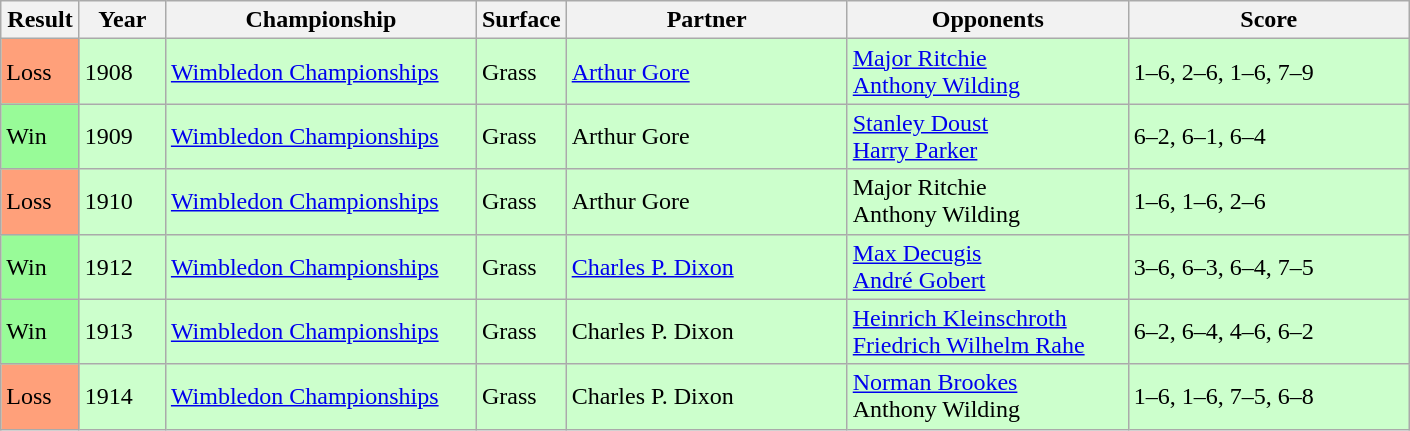<table class="sortable wikitable">
<tr>
<th style="width:45px">Result</th>
<th style="width:50px">Year</th>
<th style="width:200px">Championship</th>
<th style="width:50px">Surface</th>
<th style="width:180px">Partner</th>
<th style="width:180px">Opponents</th>
<th style="width:180px" class="unsortable">Score</th>
</tr>
<tr style="background:#cfc;">
<td style="background:#ffa07a;">Loss</td>
<td>1908</td>
<td><a href='#'>Wimbledon Championships</a></td>
<td>Grass</td>
<td> <a href='#'>Arthur Gore</a></td>
<td> <a href='#'>Major Ritchie</a><br> <a href='#'>Anthony Wilding</a></td>
<td>1–6, 2–6, 1–6, 7–9</td>
</tr>
<tr style="background:#cfc;">
<td style="background:#98fb98;">Win</td>
<td>1909</td>
<td><a href='#'>Wimbledon Championships</a></td>
<td>Grass</td>
<td> Arthur Gore</td>
<td> <a href='#'>Stanley Doust</a><br> <a href='#'>Harry Parker</a></td>
<td>6–2, 6–1, 6–4</td>
</tr>
<tr style="background:#cfc;">
<td style="background:#ffa07a;">Loss</td>
<td>1910</td>
<td><a href='#'>Wimbledon Championships</a></td>
<td>Grass</td>
<td> Arthur Gore</td>
<td> Major Ritchie<br> Anthony Wilding</td>
<td>1–6, 1–6, 2–6</td>
</tr>
<tr style="background:#cfc;">
<td style="background:#98fb98;">Win</td>
<td>1912</td>
<td><a href='#'>Wimbledon Championships</a></td>
<td>Grass</td>
<td> <a href='#'>Charles P. Dixon</a></td>
<td> <a href='#'>Max Decugis</a><br> <a href='#'>André Gobert</a></td>
<td>3–6, 6–3, 6–4, 7–5</td>
</tr>
<tr style="background:#cfc;">
<td style="background:#98fb98;">Win</td>
<td>1913</td>
<td><a href='#'>Wimbledon Championships</a></td>
<td>Grass</td>
<td> Charles P. Dixon</td>
<td> <a href='#'>Heinrich Kleinschroth</a><br> <a href='#'>Friedrich Wilhelm Rahe</a></td>
<td>6–2, 6–4, 4–6, 6–2</td>
</tr>
<tr style="background:#cfc;">
<td style="background:#ffa07a;">Loss</td>
<td>1914</td>
<td><a href='#'>Wimbledon Championships</a></td>
<td>Grass</td>
<td> Charles P. Dixon</td>
<td> <a href='#'>Norman Brookes</a><br> Anthony Wilding</td>
<td>1–6, 1–6, 7–5, 6–8</td>
</tr>
</table>
